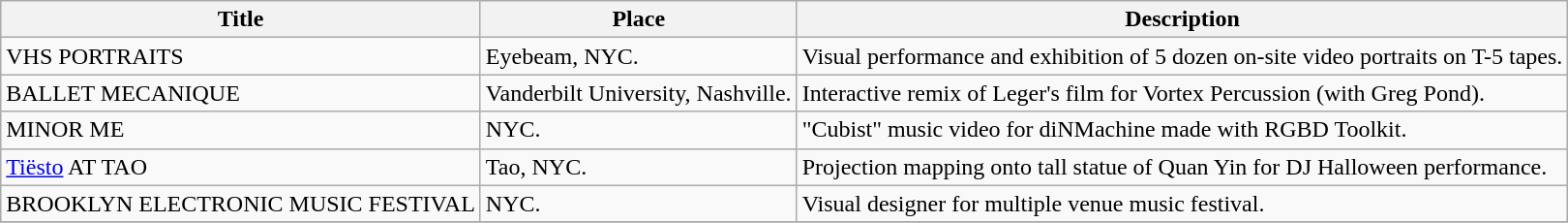<table class="wikitable">
<tr>
<th>Title</th>
<th>Place</th>
<th>Description</th>
</tr>
<tr>
<td>VHS PORTRAITS</td>
<td>Eyebeam, NYC.</td>
<td>Visual performance and exhibition of 5 dozen on-site video portraits on T-5 tapes.</td>
</tr>
<tr>
<td>BALLET MECANIQUE</td>
<td>Vanderbilt University, Nashville.</td>
<td>Interactive remix of Leger's film for Vortex Percussion (with Greg Pond).</td>
</tr>
<tr>
<td>MINOR ME</td>
<td>NYC.</td>
<td>"Cubist" music video for diNMachine made with RGBD Toolkit.</td>
</tr>
<tr>
<td><a href='#'>Tiësto</a> AT TAO</td>
<td>Tao, NYC.</td>
<td>Projection mapping onto  tall statue of Quan Yin for DJ Halloween performance.</td>
</tr>
<tr>
<td>BROOKLYN ELECTRONIC MUSIC FESTIVAL</td>
<td>NYC.</td>
<td>Visual designer for multiple venue music festival.</td>
</tr>
<tr>
</tr>
</table>
